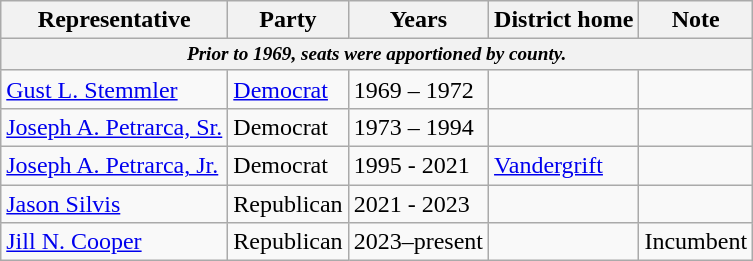<table class=wikitable>
<tr valign=bottom>
<th>Representative</th>
<th>Party</th>
<th>Years</th>
<th>District home</th>
<th>Note</th>
</tr>
<tr>
<th colspan=5 style="font-size: 80%;"><em>Prior to 1969, seats were apportioned by county.</em></th>
</tr>
<tr>
<td><a href='#'>Gust L. Stemmler</a></td>
<td><a href='#'>Democrat</a></td>
<td>1969 – 1972</td>
<td></td>
<td></td>
</tr>
<tr>
<td><a href='#'>Joseph A. Petrarca, Sr.</a></td>
<td>Democrat</td>
<td>1973 – 1994</td>
<td></td>
<td></td>
</tr>
<tr>
<td><a href='#'>Joseph A. Petrarca, Jr.</a></td>
<td>Democrat</td>
<td>1995 - 2021</td>
<td><a href='#'>Vandergrift</a></td>
<td></td>
</tr>
<tr>
<td><a href='#'>Jason Silvis</a></td>
<td>Republican</td>
<td>2021 - 2023</td>
<td></td>
<td></td>
</tr>
<tr>
<td><a href='#'>Jill N. Cooper</a></td>
<td>Republican</td>
<td>2023–present</td>
<td></td>
<td>Incumbent</td>
</tr>
</table>
